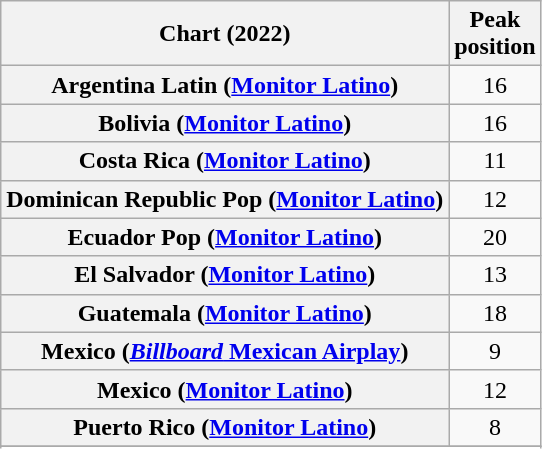<table class="wikitable sortable plainrowheaders" style="text-align:center">
<tr>
<th scope="col">Chart (2022)</th>
<th scope="col">Peak<br>position</th>
</tr>
<tr>
<th scope="row">Argentina Latin (<a href='#'>Monitor Latino</a>)</th>
<td>16</td>
</tr>
<tr>
<th scope="row">Bolivia (<a href='#'>Monitor Latino</a>)</th>
<td>16</td>
</tr>
<tr>
<th scope="row">Costa Rica (<a href='#'>Monitor Latino</a>)</th>
<td>11</td>
</tr>
<tr>
<th scope="row">Dominican Republic Pop (<a href='#'>Monitor Latino</a>)</th>
<td>12</td>
</tr>
<tr>
<th scope="row">Ecuador Pop (<a href='#'>Monitor Latino</a>)</th>
<td>20</td>
</tr>
<tr>
<th scope="row">El Salvador (<a href='#'>Monitor Latino</a>)</th>
<td>13</td>
</tr>
<tr>
<th scope="row">Guatemala (<a href='#'>Monitor Latino</a>)</th>
<td>18</td>
</tr>
<tr>
<th scope="row">Mexico (<a href='#'><em>Billboard</em> Mexican Airplay</a>)</th>
<td>9</td>
</tr>
<tr>
<th scope="row">Mexico (<a href='#'>Monitor Latino</a>)</th>
<td>12</td>
</tr>
<tr>
<th scope="row">Puerto Rico (<a href='#'>Monitor Latino</a>)</th>
<td>8</td>
</tr>
<tr>
</tr>
<tr>
</tr>
<tr>
</tr>
</table>
